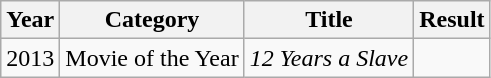<table class="wikitable" style="font-size: 100%">
<tr>
<th>Year</th>
<th>Category</th>
<th>Title</th>
<th>Result</th>
</tr>
<tr>
<td style="text-align:center;">2013</td>
<td>Movie of the Year</td>
<td><em>12 Years a Slave</em></td>
<td></td>
</tr>
</table>
